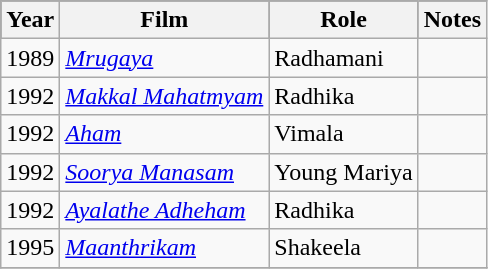<table class="wikitable sortable">
<tr style="background:#000;">
<th>Year</th>
<th>Film</th>
<th>Role</th>
<th class=unsortable>Notes</th>
</tr>
<tr>
<td>1989</td>
<td><em><a href='#'>Mrugaya</a></em></td>
<td>Radhamani</td>
<td></td>
</tr>
<tr>
<td>1992</td>
<td><em><a href='#'>Makkal Mahatmyam</a></em></td>
<td>Radhika</td>
<td></td>
</tr>
<tr>
<td>1992</td>
<td><em><a href='#'>Aham</a></em></td>
<td>Vimala</td>
<td></td>
</tr>
<tr>
<td>1992</td>
<td><em><a href='#'>Soorya Manasam</a></em></td>
<td>Young Mariya</td>
<td></td>
</tr>
<tr>
<td>1992</td>
<td><em><a href='#'>Ayalathe Adheham</a></em></td>
<td>Radhika</td>
<td></td>
</tr>
<tr>
<td>1995</td>
<td><em><a href='#'>Maanthrikam</a></em></td>
<td>Shakeela</td>
<td></td>
</tr>
<tr>
</tr>
</table>
